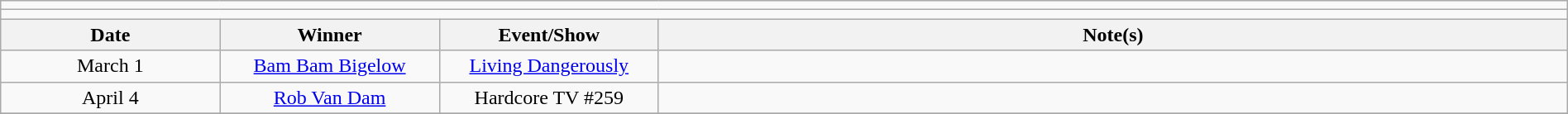<table class="wikitable" style="text-align:center; width:100%;">
<tr>
<td colspan="5"></td>
</tr>
<tr>
<td colspan="5"><strong></strong></td>
</tr>
<tr>
<th width=14%>Date</th>
<th width=14%>Winner</th>
<th width=14%>Event/Show</th>
<th width=58%>Note(s)</th>
</tr>
<tr>
<td>March 1</td>
<td><a href='#'>Bam Bam Bigelow</a></td>
<td><a href='#'>Living Dangerously</a></td>
<td align=left></td>
</tr>
<tr>
<td>April 4</td>
<td><a href='#'>Rob Van Dam</a></td>
<td>Hardcore TV #259</td>
<td align=left></td>
</tr>
<tr>
</tr>
</table>
